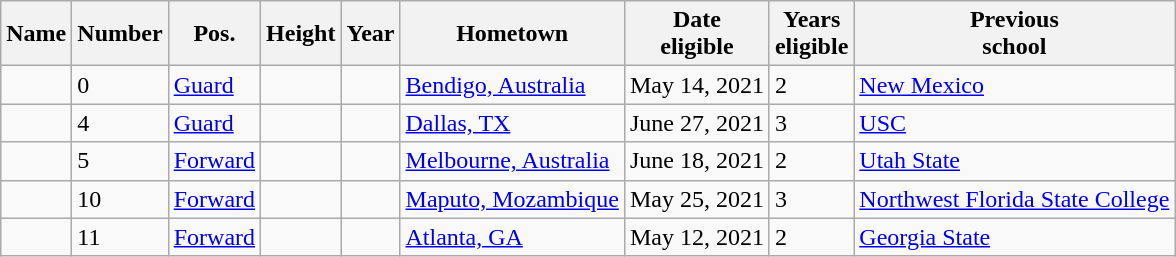<table class="wikitable sortable" border="1">
<tr>
<th>Name</th>
<th>Number</th>
<th>Pos.</th>
<th>Height</th>
<th>Year</th>
<th>Hometown</th>
<th>Date<br>eligible</th>
<th>Years<br>eligible</th>
<th class="unsortable">Previous<br>school</th>
</tr>
<tr>
<td></td>
<td>0</td>
<td><a href='#'>Guard</a></td>
<td></td>
<td></td>
<td><a href='#'>Bendigo, Australia</a></td>
<td>May 14, 2021</td>
<td>2</td>
<td><a href='#'>New Mexico</a></td>
</tr>
<tr>
<td></td>
<td>4</td>
<td><a href='#'>Guard</a></td>
<td></td>
<td></td>
<td><a href='#'>Dallas, TX</a></td>
<td>June 27, 2021</td>
<td>3</td>
<td><a href='#'>USC</a></td>
</tr>
<tr>
<td></td>
<td>5</td>
<td><a href='#'>Forward</a></td>
<td></td>
<td></td>
<td><a href='#'>Melbourne, Australia</a></td>
<td>June 18, 2021</td>
<td>2</td>
<td><a href='#'>Utah State</a></td>
</tr>
<tr>
<td></td>
<td>10</td>
<td><a href='#'>Forward</a></td>
<td></td>
<td></td>
<td><a href='#'>Maputo, Mozambique</a></td>
<td>May 25, 2021</td>
<td>3</td>
<td><a href='#'>Northwest Florida State College</a></td>
</tr>
<tr>
<td></td>
<td>11</td>
<td><a href='#'>Forward</a></td>
<td></td>
<td></td>
<td><a href='#'>Atlanta, GA</a></td>
<td>May 12, 2021</td>
<td>2</td>
<td><a href='#'>Georgia State</a></td>
</tr>
</table>
